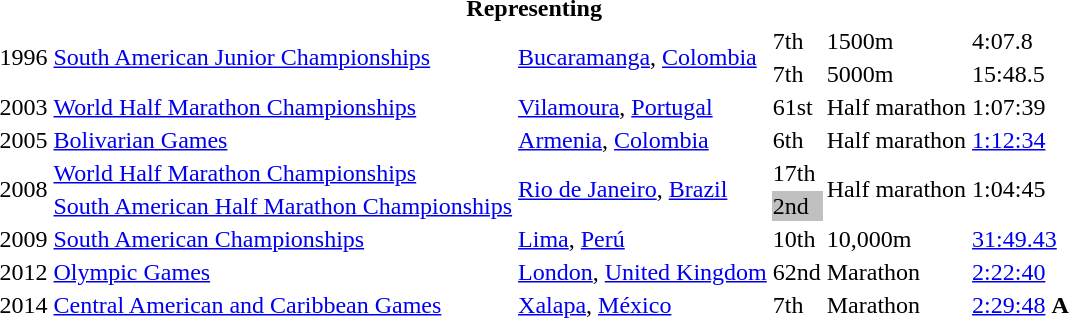<table>
<tr>
<th colspan="6">Representing </th>
</tr>
<tr>
<td rowspan=2>1996</td>
<td rowspan=2><a href='#'>South American Junior Championships</a></td>
<td rowspan=2><a href='#'>Bucaramanga</a>, <a href='#'>Colombia</a></td>
<td>7th</td>
<td>1500m</td>
<td>4:07.8</td>
</tr>
<tr>
<td>7th</td>
<td>5000m</td>
<td>15:48.5</td>
</tr>
<tr>
<td>2003</td>
<td><a href='#'>World Half Marathon Championships</a></td>
<td><a href='#'>Vilamoura</a>, <a href='#'>Portugal</a></td>
<td>61st</td>
<td>Half marathon</td>
<td>1:07:39</td>
</tr>
<tr>
<td>2005</td>
<td><a href='#'>Bolivarian Games</a></td>
<td><a href='#'>Armenia</a>, <a href='#'>Colombia</a></td>
<td>6th</td>
<td>Half marathon</td>
<td><a href='#'>1:12:34</a></td>
</tr>
<tr>
<td rowspan=2>2008</td>
<td><a href='#'>World Half Marathon Championships</a></td>
<td rowspan=2><a href='#'>Rio de Janeiro</a>, <a href='#'>Brazil</a></td>
<td>17th</td>
<td rowspan=2>Half marathon</td>
<td rowspan=2>1:04:45</td>
</tr>
<tr>
<td><a href='#'>South American Half Marathon Championships</a></td>
<td bgcolor=silver>2nd</td>
</tr>
<tr>
<td>2009</td>
<td><a href='#'>South American Championships</a></td>
<td><a href='#'>Lima</a>, <a href='#'>Perú</a></td>
<td>10th</td>
<td>10,000m</td>
<td><a href='#'>31:49.43</a></td>
</tr>
<tr>
<td>2012</td>
<td><a href='#'>Olympic Games</a></td>
<td><a href='#'>London</a>, <a href='#'>United Kingdom</a></td>
<td>62nd</td>
<td>Marathon</td>
<td><a href='#'>2:22:40</a></td>
</tr>
<tr>
<td>2014</td>
<td><a href='#'>Central American and Caribbean Games</a></td>
<td><a href='#'>Xalapa</a>, <a href='#'>México</a></td>
<td>7th</td>
<td>Marathon</td>
<td><a href='#'>2:29:48</a> <strong>A</strong></td>
</tr>
</table>
